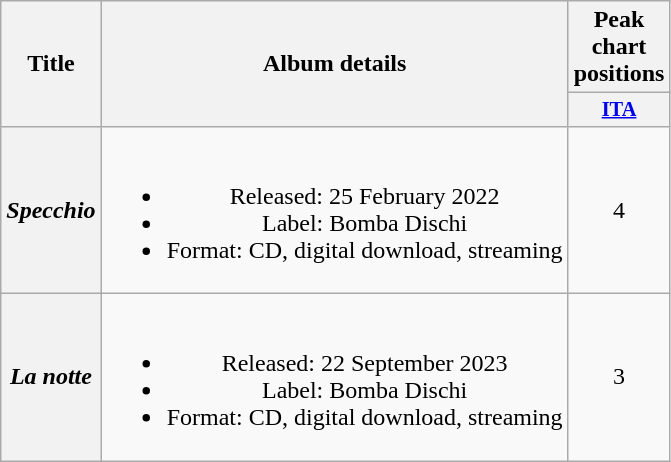<table class="wikitable plainrowheaders" style="text-align:center;">
<tr>
<th scope="col" rowspan="2">Title</th>
<th scope="col" rowspan="2">Album details</th>
<th scope="col">Peak chart positions</th>
</tr>
<tr>
<th scope="col" style="width:3em;font-size:85%;"><a href='#'>ITA</a><br></th>
</tr>
<tr>
<th scope="row"><em>Specchio</em></th>
<td><br><ul><li>Released: 25 February 2022</li><li>Label: Bomba Dischi</li><li>Format: CD, digital download, streaming</li></ul></td>
<td>4</td>
</tr>
<tr>
<th scope="row"><em>La notte</em></th>
<td><br><ul><li>Released: 22 September 2023</li><li>Label: Bomba Dischi</li><li>Format: CD, digital download, streaming</li></ul></td>
<td>3<br></td>
</tr>
</table>
